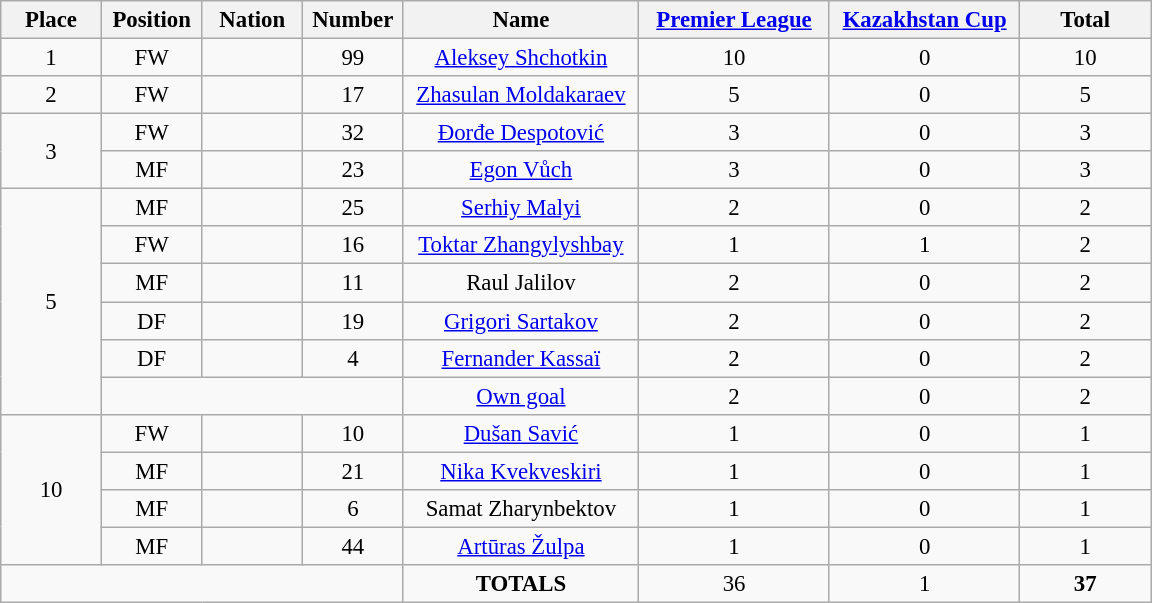<table class="wikitable" style="font-size: 95%; text-align: center;">
<tr>
<th width=60>Place</th>
<th width=60>Position</th>
<th width=60>Nation</th>
<th width=60>Number</th>
<th width=150>Name</th>
<th width=120><a href='#'>Premier League</a></th>
<th width=120><a href='#'>Kazakhstan Cup</a></th>
<th width=80><strong>Total</strong></th>
</tr>
<tr>
<td>1</td>
<td>FW</td>
<td></td>
<td>99</td>
<td><a href='#'>Aleksey Shchotkin</a></td>
<td>10</td>
<td>0</td>
<td>10</td>
</tr>
<tr>
<td>2</td>
<td>FW</td>
<td></td>
<td>17</td>
<td><a href='#'>Zhasulan Moldakaraev</a></td>
<td>5</td>
<td>0</td>
<td>5</td>
</tr>
<tr>
<td rowspan="2">3</td>
<td>FW</td>
<td></td>
<td>32</td>
<td><a href='#'>Đorđe Despotović</a></td>
<td>3</td>
<td>0</td>
<td>3</td>
</tr>
<tr>
<td>MF</td>
<td></td>
<td>23</td>
<td><a href='#'>Egon Vůch</a></td>
<td>3</td>
<td>0</td>
<td>3</td>
</tr>
<tr>
<td rowspan="6">5</td>
<td>MF</td>
<td></td>
<td>25</td>
<td><a href='#'>Serhiy Malyi</a></td>
<td>2</td>
<td>0</td>
<td>2</td>
</tr>
<tr>
<td>FW</td>
<td></td>
<td>16</td>
<td><a href='#'>Toktar Zhangylyshbay</a></td>
<td>1</td>
<td>1</td>
<td>2</td>
</tr>
<tr>
<td>MF</td>
<td></td>
<td>11</td>
<td>Raul Jalilov</td>
<td>2</td>
<td>0</td>
<td>2</td>
</tr>
<tr>
<td>DF</td>
<td></td>
<td>19</td>
<td><a href='#'>Grigori Sartakov</a></td>
<td>2</td>
<td>0</td>
<td>2</td>
</tr>
<tr>
<td>DF</td>
<td></td>
<td>4</td>
<td><a href='#'>Fernander Kassaï</a></td>
<td>2</td>
<td>0</td>
<td>2</td>
</tr>
<tr>
<td colspan="3"></td>
<td><a href='#'>Own goal</a></td>
<td>2</td>
<td>0</td>
<td>2</td>
</tr>
<tr>
<td rowspan="4">10</td>
<td>FW</td>
<td></td>
<td>10</td>
<td><a href='#'>Dušan Savić</a></td>
<td>1</td>
<td>0</td>
<td>1</td>
</tr>
<tr>
<td>MF</td>
<td></td>
<td>21</td>
<td><a href='#'>Nika Kvekveskiri</a></td>
<td>1</td>
<td>0</td>
<td>1</td>
</tr>
<tr>
<td>MF</td>
<td></td>
<td>6</td>
<td>Samat Zharynbektov</td>
<td>1</td>
<td>0</td>
<td>1</td>
</tr>
<tr>
<td>MF</td>
<td></td>
<td>44</td>
<td><a href='#'>Artūras Žulpa</a></td>
<td>1</td>
<td>0</td>
<td>1</td>
</tr>
<tr>
<td colspan="4"></td>
<td><strong>TOTALS</strong></td>
<td>36</td>
<td>1</td>
<td><strong>37</strong></td>
</tr>
</table>
